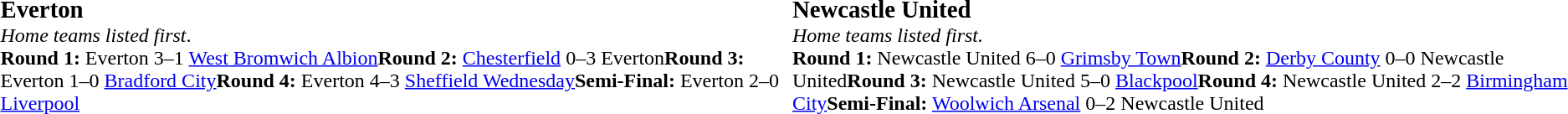<table width=100%>
<tr>
<td width=50% valign=top><br><big><strong>Everton</strong></big><br>
<em>Home teams listed first</em>.<br><strong>Round 1:</strong> Everton 3–1 <a href='#'>West Bromwich Albion</a><strong>Round 2:</strong> <a href='#'>Chesterfield</a> 0–3 Everton<strong>Round 3:</strong> Everton 1–0 <a href='#'>Bradford City</a><strong>Round 4:</strong> Everton 4–3 <a href='#'>Sheffield Wednesday</a><strong>Semi-Final:</strong> Everton 2–0 <a href='#'>Liverpool</a></td>
<td width=50% valign=top><br><big><strong>Newcastle United</strong></big><br>
<em>Home teams listed first.</em><br><strong>Round 1:</strong> Newcastle United 6–0 <a href='#'>Grimsby Town</a><strong>Round 2:</strong> <a href='#'>Derby County</a> 0–0 Newcastle United<strong>Round 3:</strong> Newcastle United 5–0 <a href='#'>Blackpool</a><strong>Round 4:</strong> Newcastle United 2–2 <a href='#'>Birmingham City</a><strong>Semi-Final:</strong> <a href='#'>Woolwich Arsenal</a> 0–2 Newcastle United</td>
</tr>
</table>
